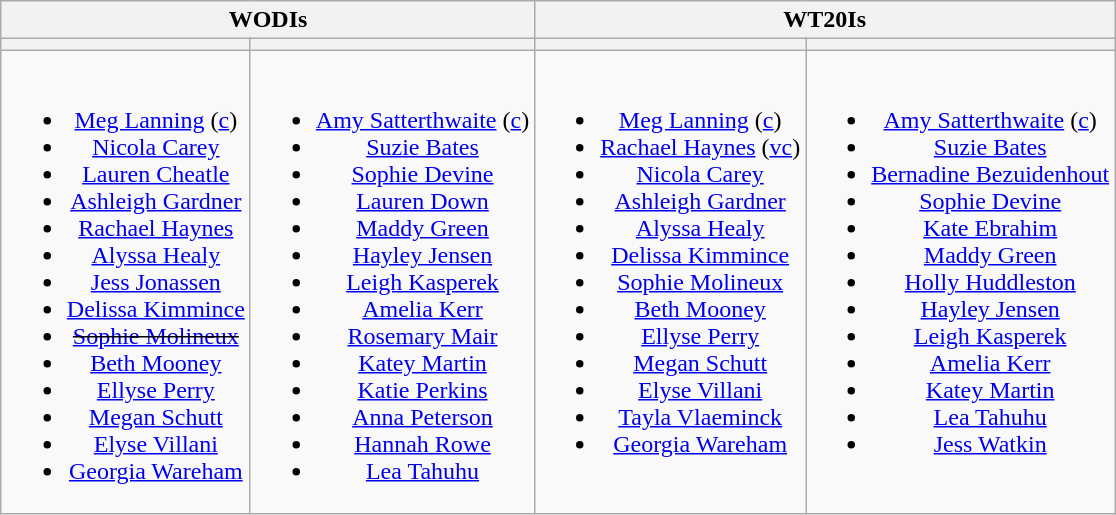<table class="wikitable" style="text-align:center; margin:auto">
<tr>
<th colspan=2>WODIs</th>
<th colspan=2>WT20Is</th>
</tr>
<tr>
<th></th>
<th></th>
<th></th>
<th></th>
</tr>
<tr style="vertical-align:top">
<td><br><ul><li><a href='#'>Meg Lanning</a> (<a href='#'>c</a>)</li><li><a href='#'>Nicola Carey</a></li><li><a href='#'>Lauren Cheatle</a></li><li><a href='#'>Ashleigh Gardner</a></li><li><a href='#'>Rachael Haynes</a></li><li><a href='#'>Alyssa Healy</a></li><li><a href='#'>Jess Jonassen</a></li><li><a href='#'>Delissa Kimmince</a></li><li><s><a href='#'>Sophie Molineux</a></s></li><li><a href='#'>Beth Mooney</a></li><li><a href='#'>Ellyse Perry</a></li><li><a href='#'>Megan Schutt</a></li><li><a href='#'>Elyse Villani</a></li><li><a href='#'>Georgia Wareham</a></li></ul></td>
<td><br><ul><li><a href='#'>Amy Satterthwaite</a> (<a href='#'>c</a>)</li><li><a href='#'>Suzie Bates</a></li><li><a href='#'>Sophie Devine</a></li><li><a href='#'>Lauren Down</a></li><li><a href='#'>Maddy Green</a></li><li><a href='#'>Hayley Jensen</a></li><li><a href='#'>Leigh Kasperek</a></li><li><a href='#'>Amelia Kerr</a></li><li><a href='#'>Rosemary Mair</a></li><li><a href='#'>Katey Martin</a></li><li><a href='#'>Katie Perkins</a></li><li><a href='#'>Anna Peterson</a></li><li><a href='#'>Hannah Rowe</a></li><li><a href='#'>Lea Tahuhu</a></li></ul></td>
<td><br><ul><li><a href='#'>Meg Lanning</a> (<a href='#'>c</a>)</li><li><a href='#'>Rachael Haynes</a> (<a href='#'>vc</a>)</li><li><a href='#'>Nicola Carey</a></li><li><a href='#'>Ashleigh Gardner</a></li><li><a href='#'>Alyssa Healy</a></li><li><a href='#'>Delissa Kimmince</a></li><li><a href='#'>Sophie Molineux</a></li><li><a href='#'>Beth Mooney</a></li><li><a href='#'>Ellyse Perry</a></li><li><a href='#'>Megan Schutt</a></li><li><a href='#'>Elyse Villani</a></li><li><a href='#'>Tayla Vlaeminck</a></li><li><a href='#'>Georgia Wareham</a></li></ul></td>
<td><br><ul><li><a href='#'>Amy Satterthwaite</a> (<a href='#'>c</a>)</li><li><a href='#'>Suzie Bates</a></li><li><a href='#'>Bernadine Bezuidenhout</a></li><li><a href='#'>Sophie Devine</a></li><li><a href='#'>Kate Ebrahim</a></li><li><a href='#'>Maddy Green</a></li><li><a href='#'>Holly Huddleston</a></li><li><a href='#'>Hayley Jensen</a></li><li><a href='#'>Leigh Kasperek</a></li><li><a href='#'>Amelia Kerr</a></li><li><a href='#'>Katey Martin</a></li><li><a href='#'>Lea Tahuhu</a></li><li><a href='#'>Jess Watkin</a></li></ul></td>
</tr>
</table>
